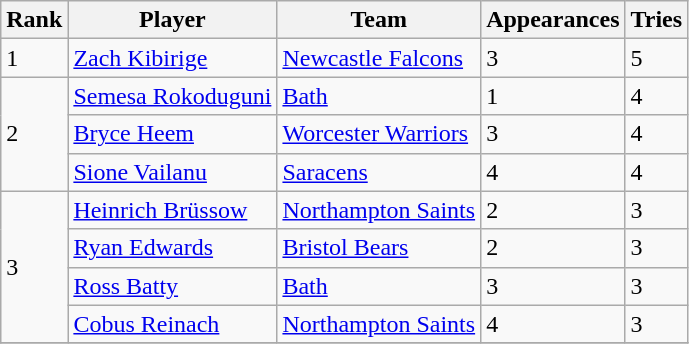<table class="wikitable">
<tr>
<th>Rank</th>
<th>Player</th>
<th>Team</th>
<th>Appearances</th>
<th>Tries</th>
</tr>
<tr>
<td>1</td>
<td> <a href='#'>Zach Kibirige</a></td>
<td><a href='#'>Newcastle Falcons</a></td>
<td>3</td>
<td>5</td>
</tr>
<tr>
<td rowspan=3>2</td>
<td> <a href='#'>Semesa Rokoduguni</a></td>
<td><a href='#'>Bath</a></td>
<td>1</td>
<td>4</td>
</tr>
<tr>
<td> <a href='#'>Bryce Heem</a></td>
<td><a href='#'>Worcester Warriors</a></td>
<td>3</td>
<td>4</td>
</tr>
<tr>
<td> <a href='#'>Sione Vailanu</a></td>
<td><a href='#'>Saracens</a></td>
<td>4</td>
<td>4</td>
</tr>
<tr>
<td rowspan=4>3</td>
<td> <a href='#'>Heinrich Brüssow</a></td>
<td><a href='#'>Northampton Saints</a></td>
<td>2</td>
<td>3</td>
</tr>
<tr>
<td> <a href='#'>Ryan Edwards</a></td>
<td><a href='#'>Bristol Bears</a></td>
<td>2</td>
<td>3</td>
</tr>
<tr>
<td> <a href='#'>Ross Batty</a></td>
<td><a href='#'>Bath</a></td>
<td>3</td>
<td>3</td>
</tr>
<tr>
<td> <a href='#'>Cobus Reinach</a></td>
<td><a href='#'>Northampton Saints</a></td>
<td>4</td>
<td>3</td>
</tr>
<tr>
</tr>
</table>
